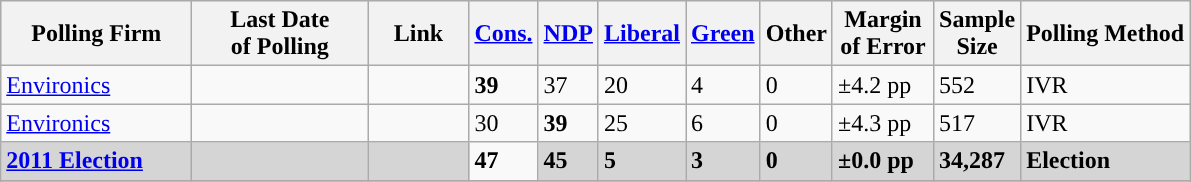<table class="wikitable sortable">
<tr style="background:#e9e9e9;">
<th style="width:120px">Polling Firm</th>
<th style="width:110px">Last Date<br>of Polling</th>
<th style="width:60px" class="unsortable">Link</th>
<th style="background-color:"><strong><a href='#'>Cons.</a></strong></th>
<th style="background-color:"><strong><a href='#'>NDP</a></strong></th>
<th style="background-color:"><strong><a href='#'>Liberal</a></strong></th>
<th style="background-color:"><strong><a href='#'>Green</a></strong></th>
<th style="background-color:"><strong>Other</strong></th>
<th style="width:60px;" class=unsortable>Margin<br>of Error</th>
<th style="width:50px;" class=unsortable>Sample<br>Size</th>
<th class=unsortable>Polling Method</th>
</tr>
<tr>
<td><a href='#'>Environics</a></td>
<td></td>
<td></td>
<td><strong>39</strong></td>
<td>37</td>
<td>20</td>
<td>4</td>
<td>0</td>
<td>±4.2 pp</td>
<td>552</td>
<td>IVR</td>
</tr>
<tr>
<td><a href='#'>Environics</a></td>
<td></td>
<td></td>
<td>30</td>
<td><strong>39</strong></td>
<td>25</td>
<td>6</td>
<td>0</td>
<td>±4.3 pp</td>
<td>517</td>
<td>IVR</td>
</tr>
<tr>
<td style="background:#D5D5D5"><strong><a href='#'>2011 Election</a></strong></td>
<td style="background:#D5D5D5"><strong></strong></td>
<td style="background:#D5D5D5"></td>
<td><strong>47</strong></td>
<td style="background:#D5D5D5"><strong>45</strong></td>
<td style="background:#D5D5D5"><strong>5</strong></td>
<td style="background:#D5D5D5"><strong>3</strong></td>
<td style="background:#D5D5D5"><strong>0</strong></td>
<td style="background:#D5D5D5"><strong>±0.0 pp</strong></td>
<td style="background:#D5D5D5"><strong>34,287</strong></td>
<td style="background:#D5D5D5"><strong>Election</strong></td>
</tr>
<tr>
</tr>
<tr>
</tr>
</table>
